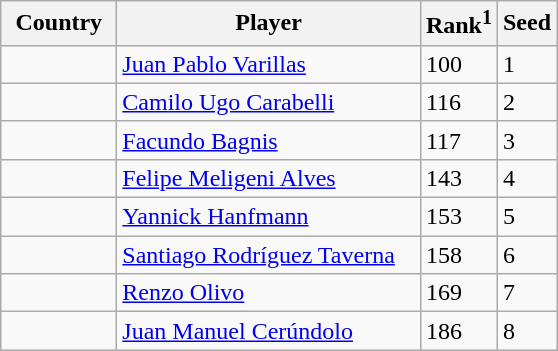<table class="sortable wikitable">
<tr>
<th width="70">Country</th>
<th width="195">Player</th>
<th>Rank<sup>1</sup></th>
<th>Seed</th>
</tr>
<tr>
<td></td>
<td><a href='#'>Juan Pablo Varillas</a></td>
<td>100</td>
<td>1</td>
</tr>
<tr>
<td></td>
<td><a href='#'>Camilo Ugo Carabelli</a></td>
<td>116</td>
<td>2</td>
</tr>
<tr>
<td></td>
<td><a href='#'>Facundo Bagnis</a></td>
<td>117</td>
<td>3</td>
</tr>
<tr>
<td></td>
<td><a href='#'>Felipe Meligeni Alves</a></td>
<td>143</td>
<td>4</td>
</tr>
<tr>
<td></td>
<td><a href='#'>Yannick Hanfmann</a></td>
<td>153</td>
<td>5</td>
</tr>
<tr>
<td></td>
<td><a href='#'>Santiago Rodríguez Taverna</a></td>
<td>158</td>
<td>6</td>
</tr>
<tr>
<td></td>
<td><a href='#'>Renzo Olivo</a></td>
<td>169</td>
<td>7</td>
</tr>
<tr>
<td></td>
<td><a href='#'>Juan Manuel Cerúndolo</a></td>
<td>186</td>
<td>8</td>
</tr>
</table>
